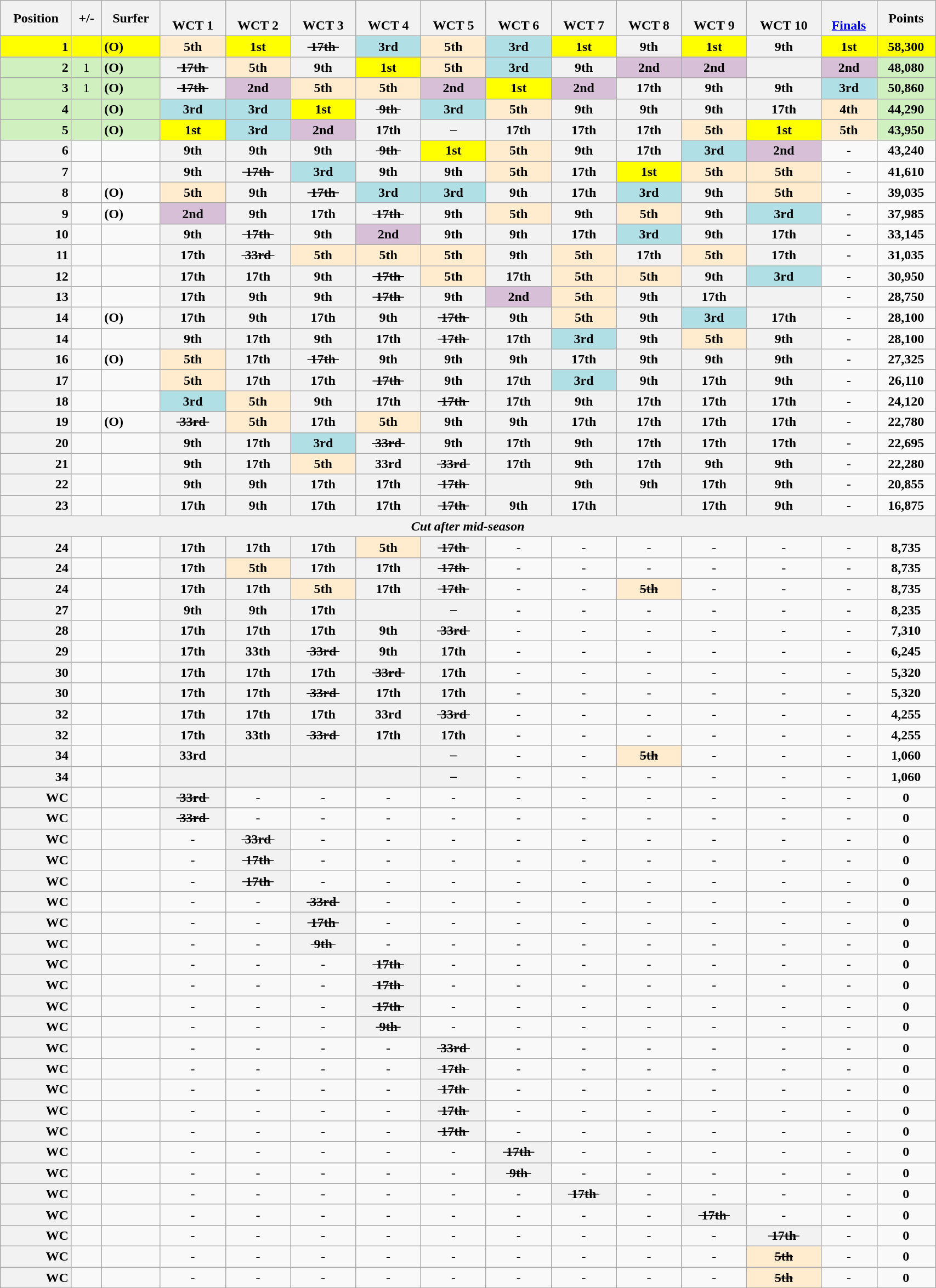<table class="wikitable" style="width:90%; text-align: center">
<tr>
<th>Position</th>
<th>+/-</th>
<th>Surfer</th>
<th><br>WCT 1</th>
<th><br>WCT 2</th>
<th><br>WCT 3</th>
<th><br>WCT 4</th>
<th><br>WCT 5</th>
<th><br>WCT 6</th>
<th><br>WCT 7</th>
<th><br>WCT 8</th>
<th><br>WCT 9</th>
<th><br>WCT 10</th>
<th><br><a href='#'>Finals</a></th>
<th>Points</th>
</tr>
<tr>
<th style="text-align:right;background:yellow;">1</th>
<td style="background:yellow;"></td>
<td style="text-align:left;background:yellow;"> <strong>(O)</strong></td>
<th style="background:#ffebcd;"> 5th </th>
<th style="background:yellow;"> 1st </th>
<th><s> 17th </s></th>
<th style="background:#b0e0e6;"> 3rd </th>
<th style="background:#ffebcd;"> 5th </th>
<th style="background:#b0e0e6;"> 3rd </th>
<th style="background:yellow;"> 1st </th>
<th> 9th </th>
<th style="background:yellow;"> 1st </th>
<th> 9th </th>
<th style="background:yellow;"> 1st </th>
<td style="background:yellow;"><strong>58,300</strong></td>
</tr>
<tr>
<th style="text-align:right;background:#d0f0c0;">2</th>
<td style="background:#d0f0c0;">1</td>
<td style="text-align:left;background:#d0f0c0;"> <strong>(O)</strong></td>
<th><s> 17th </s></th>
<th style="background:#ffebcd;"> 5th </th>
<th> 9th </th>
<th style="background:yellow;"> 1st </th>
<th style="background:#ffebcd;"> 5th </th>
<th style="background:#b0e0e6;"> 3rd </th>
<th> 9th </th>
<th style="background:thistle;"> 2nd </th>
<th style="background:thistle;"> 2nd </th>
<th>  </th>
<th style="background:thistle;"> 2nd </th>
<td style="background:#d0f0c0;"><strong>48,080</strong></td>
</tr>
<tr>
<th style="text-align:right;background:#d0f0c0;">3</th>
<td style="background:#d0f0c0;">1</td>
<td style="text-align:left;background:#d0f0c0;"> <strong>(O)</strong></td>
<th><s> 17th </s></th>
<th style="background:thistle;"> 2nd </th>
<th style="background:#ffebcd;"> 5th </th>
<th style="background:#ffebcd;"> 5th </th>
<th style="background:thistle;"> 2nd </th>
<th style="background:yellow;"> 1st </th>
<th style="background:thistle;"> 2nd </th>
<th> 17th </th>
<th> 9th </th>
<th> 9th </th>
<th style="background:#b0e0e6;"> 3rd </th>
<td style="background:#d0f0c0;"><strong>50,860</strong></td>
</tr>
<tr>
<th style="text-align:right;background:#d0f0c0;">4</th>
<td style="background:#d0f0c0;"></td>
<td style="text-align:left;background:#d0f0c0;"> <strong>(O)</strong></td>
<th style="background:#b0e0e6;"> 3rd </th>
<th style="background:#b0e0e6;"> 3rd </th>
<th style="background:yellow;"> 1st </th>
<th><s> 9th </s></th>
<th style="background:#b0e0e6;"> 3rd </th>
<th style="background:#ffebcd;"> 5th </th>
<th> 9th </th>
<th> 9th </th>
<th> 9th </th>
<th> 17th </th>
<th style="background:#ffebcd;"> 4th </th>
<td style="background:#d0f0c0;"><strong>44,290</strong></td>
</tr>
<tr>
<th style="text-align:right;background:#d0f0c0;">5</th>
<td style="background:#d0f0c0;"></td>
<td style="text-align:left;background:#d0f0c0;"> <strong>(O)</strong></td>
<th style="background:yellow;"> 1st </th>
<th style="background:#b0e0e6;"> 3rd </th>
<th style="background:thistle;"> 2nd </th>
<th> 17th </th>
<th><s>  </s></th>
<th> 17th </th>
<th> 17th </th>
<th> 17th </th>
<th style="background:#ffebcd;"> 5th </th>
<th style="background:yellow;"> 1st </th>
<th style="background:#ffebcd;"> 5th </th>
<td style="background:#d0f0c0;"><strong>43,950</strong></td>
</tr>
<tr>
<th style="text-align:right;">6</th>
<td></td>
<td style="text-align:left;"></td>
<th> 9th </th>
<th> 9th </th>
<th> 9th </th>
<th><s> 9th </s></th>
<th style="background:yellow;"> 1st </th>
<th style="background:#ffebcd;"> 5th </th>
<th> 9th </th>
<th> 17th </th>
<th style="background:#b0e0e6;"> 3rd </th>
<th style="background:thistle;"> 2nd </th>
<td>-</td>
<td><strong>43,240</strong></td>
</tr>
<tr>
<th style="text-align:right;">7</th>
<td></td>
<td style="text-align:left;"></td>
<th> 9th </th>
<th><s> 17th </s></th>
<th style="background:#b0e0e6;"> 3rd </th>
<th> 9th </th>
<th> 9th </th>
<th style="background:#ffebcd;"> 5th </th>
<th> 17th </th>
<th style="background:yellow;"> 1st </th>
<th style="background:#ffebcd;"> 5th </th>
<th style="background:#ffebcd;"> 5th </th>
<td>-</td>
<td><strong>41,610</strong></td>
</tr>
<tr>
<th style="text-align:right;">8</th>
<td></td>
<td style="text-align:left;"> <strong>(O)</strong></td>
<th style="background:#ffebcd;"> 5th </th>
<th> 9th </th>
<th><s> 17th </s></th>
<th style="background:#b0e0e6;"> 3rd </th>
<th style="background:#b0e0e6;"> 3rd </th>
<th> 9th </th>
<th> 17th </th>
<th style="background:#b0e0e6;"> 3rd </th>
<th> 9th </th>
<th style="background:#ffebcd;"> 5th </th>
<td>-</td>
<td><strong>39,035</strong></td>
</tr>
<tr>
<th style="text-align:right;">9</th>
<td></td>
<td style="text-align:left;"> <strong>(O)</strong></td>
<th style="background:thistle;"> 2nd </th>
<th> 9th </th>
<th> 17th </th>
<th><s> 17th </s></th>
<th> 9th </th>
<th style="background:#ffebcd;"> 5th </th>
<th> 9th </th>
<th style="background:#ffebcd;"> 5th </th>
<th> 9th </th>
<th style="background:#b0e0e6;"> 3rd </th>
<td>-</td>
<td><strong>37,985</strong></td>
</tr>
<tr>
<th style="text-align:right;">10</th>
<td></td>
<td style="text-align:left;"></td>
<th> 9th </th>
<th><s> 17th </s></th>
<th> 9th </th>
<th style="background:thistle;"> 2nd </th>
<th> 9th </th>
<th> 9th </th>
<th> 17th </th>
<th style="background:#b0e0e6;"> 3rd </th>
<th> 9th </th>
<th> 17th </th>
<td>-</td>
<td><strong>33,145</strong></td>
</tr>
<tr>
<th style="text-align:right;">11</th>
<td></td>
<td style="text-align:left;"></td>
<th> 17th </th>
<th><s> 33rd </s></th>
<th style="background:#ffebcd;"> 5th </th>
<th style="background:#ffebcd;"> 5th </th>
<th style="background:#ffebcd;"> 5th </th>
<th> 9th </th>
<th style="background:#ffebcd;"> 5th </th>
<th> 17th </th>
<th style="background:#ffebcd;"> 5th </th>
<th> 17th </th>
<td>-</td>
<td><strong>31,035</strong></td>
</tr>
<tr>
<th style="text-align:right;">12</th>
<td></td>
<td style="text-align:left;"></td>
<th> 17th </th>
<th> 17th </th>
<th> 9th </th>
<th><s> 17th </s></th>
<th style="background:#ffebcd;"> 5th </th>
<th> 17th </th>
<th style="background:#ffebcd;"> 5th </th>
<th style="background:#ffebcd;"> 5th </th>
<th> 9th </th>
<th style="background:#b0e0e6;"> 3rd </th>
<td>-</td>
<td><strong>30,950</strong></td>
</tr>
<tr>
<th style="text-align:right;">13</th>
<td></td>
<td style="text-align:left;"></td>
<th> 17th </th>
<th> 9th </th>
<th> 9th </th>
<th><s> 17th </s></th>
<th> 9th </th>
<th style="background:thistle;"> 2nd </th>
<th style="background:#ffebcd;"> 5th </th>
<th> 9th </th>
<th> 17th </th>
<th>  </th>
<td>-</td>
<td><strong>28,750</strong></td>
</tr>
<tr>
<th style="text-align:right;">14</th>
<td></td>
<td style="text-align:left;"> <strong>(O)</strong></td>
<th> 17th </th>
<th> 9th </th>
<th> 17th </th>
<th> 9th </th>
<th><s> 17th </s></th>
<th> 9th </th>
<th style="background:#ffebcd;"> 5th </th>
<th> 9th </th>
<th style="background:#b0e0e6;"> 3rd </th>
<th> 17th </th>
<td>-</td>
<td><strong>28,100</strong></td>
</tr>
<tr>
<th style="text-align:right;">14</th>
<td></td>
<td style="text-align:left;"></td>
<th> 9th </th>
<th> 17th </th>
<th> 9th </th>
<th> 17th </th>
<th><s> 17th </s></th>
<th> 17th </th>
<th style="background:#b0e0e6;"> 3rd </th>
<th> 9th </th>
<th style="background:#ffebcd;"> 5th </th>
<th> 9th </th>
<td>-</td>
<td><strong>28,100</strong></td>
</tr>
<tr>
<th style="text-align:right;">16</th>
<td></td>
<td style="text-align:left;"> <strong>(O)</strong></td>
<th style="background:#ffebcd;"> 5th </th>
<th> 17th </th>
<th><s> 17th </s></th>
<th> 9th </th>
<th> 9th </th>
<th> 9th </th>
<th> 17th </th>
<th> 9th </th>
<th> 9th </th>
<th> 9th </th>
<td>-</td>
<td><strong>27,325</strong></td>
</tr>
<tr>
<th style="text-align:right;">17</th>
<td></td>
<td style="text-align:left;"></td>
<th style="background:#ffebcd;"> 5th </th>
<th> 17th </th>
<th> 17th </th>
<th><s> 17th </s></th>
<th> 9th </th>
<th> 17th </th>
<th style="background:#b0e0e6;"> 3rd </th>
<th> 9th </th>
<th> 17th </th>
<th> 9th </th>
<td>-</td>
<td><strong>26,110</strong></td>
</tr>
<tr>
<th style="text-align:right;">18</th>
<td></td>
<td style="text-align:left;"></td>
<th style="background:#b0e0e6;"> 3rd </th>
<th style="background:#ffebcd;"> 5th </th>
<th> 9th </th>
<th> 17th </th>
<th><s> 17th </s></th>
<th> 17th </th>
<th> 9th </th>
<th> 17th </th>
<th> 17th </th>
<th> 17th </th>
<td>-</td>
<td><strong>24,120</strong></td>
</tr>
<tr>
<th style="text-align:right;">19</th>
<td></td>
<td style="text-align:left;"> <strong>(O)</strong></td>
<th><s> 33rd </s></th>
<th style="background:#ffebcd;"> 5th </th>
<th> 17th </th>
<th style="background:#ffebcd;"> 5th </th>
<th> 9th </th>
<th> 9th </th>
<th> 17th </th>
<th> 17th </th>
<th> 17th </th>
<th> 17th </th>
<td>-</td>
<td><strong>22,780</strong></td>
</tr>
<tr>
<th style="text-align:right;">20</th>
<td></td>
<td style="text-align:left;"></td>
<th> 9th </th>
<th> 17th </th>
<th style="background:#b0e0e6;"> 3rd </th>
<th><s> 33rd </s></th>
<th> 9th </th>
<th> 17th </th>
<th> 9th </th>
<th> 17th </th>
<th> 17th </th>
<th> 17th </th>
<td>-</td>
<td><strong>22,695</strong></td>
</tr>
<tr>
<th style="text-align:right;">21</th>
<td></td>
<td style="text-align:left;"></td>
<th> 9th </th>
<th> 17th </th>
<th style="background:#ffebcd;"> 5th </th>
<th> 33rd </th>
<th><s> 33rd </s></th>
<th> 17th </th>
<th> 9th </th>
<th> 17th </th>
<th> 9th </th>
<th> 9th </th>
<td>-</td>
<td><strong>22,280</strong></td>
</tr>
<tr>
<th style="text-align:right;">22</th>
<td></td>
<td style="text-align:left;"></td>
<th> 9th </th>
<th> 9th </th>
<th> 17th </th>
<th> 17th </th>
<th><s> 17th </s></th>
<th>  </th>
<th> 9th </th>
<th> 9th </th>
<th> 17th </th>
<th> 9th </th>
<td>-</td>
<td><strong>20,855</strong></td>
</tr>
<tr>
</tr>
<tr>
<th style="text-align:right;">23</th>
<td></td>
<td style="text-align:left;"></td>
<th> 17th </th>
<th> 9th </th>
<th> 17th </th>
<th> 17th </th>
<th><s> 17th </s></th>
<th> 9th </th>
<th> 17th </th>
<th>  </th>
<th> 17th </th>
<th> 9th </th>
<td>-</td>
<td><strong>16,875</strong></td>
</tr>
<tr>
<th colspan="15"><em>Cut after mid-season</em></th>
</tr>
<tr>
<th style="text-align:right;">24</th>
<td></td>
<td style="text-align:left;"></td>
<th> 17th </th>
<th> 17th </th>
<th> 17th </th>
<th style="background:#ffebcd;"> 5th </th>
<th><s> 17th </s></th>
<td>-</td>
<td>-</td>
<td>-</td>
<td>-</td>
<td>-</td>
<td>-</td>
<td><strong>8,735</strong></td>
</tr>
<tr>
<th style="text-align:right;">24</th>
<td></td>
<td style="text-align:left;"></td>
<th> 17th </th>
<th style="background:#ffebcd;"> 5th </th>
<th> 17th </th>
<th> 17th </th>
<th><s> 17th </s></th>
<td>-</td>
<td>-</td>
<td>-</td>
<td>-</td>
<td>-</td>
<td>-</td>
<td><strong>8,735</strong></td>
</tr>
<tr>
<th style="text-align:right;">24</th>
<td></td>
<td style="text-align:left;"></td>
<th> 17th </th>
<th> 17th </th>
<th style="background:#ffebcd;"> 5th </th>
<th> 17th </th>
<th><s> 17th </s></th>
<td>-</td>
<td>-</td>
<th style="background:#ffebcd;"> <s>5th</s> </th>
<td>-</td>
<td>-</td>
<td>-</td>
<td><strong>8,735</strong></td>
</tr>
<tr>
<th style="text-align:right;">27</th>
<td></td>
<td style="text-align:left;"></td>
<th> 9th </th>
<th> 9th </th>
<th> 17th </th>
<th>  </th>
<th><s>  </s></th>
<td>-</td>
<td>-</td>
<td>-</td>
<td>-</td>
<td>-</td>
<td>-</td>
<td><strong>8,235</strong></td>
</tr>
<tr>
<th style="text-align:right;">28</th>
<td></td>
<td style="text-align:left;"></td>
<th> 17th </th>
<th> 17th </th>
<th> 17th </th>
<th> 9th </th>
<th><s> 33rd </s></th>
<td>-</td>
<td>-</td>
<td>-</td>
<td>-</td>
<td>-</td>
<td>-</td>
<td><strong>7,310</strong></td>
</tr>
<tr>
<th style="text-align:right;">29</th>
<td></td>
<td style="text-align:left;"></td>
<th> 17th </th>
<th> 33th </th>
<th><s> 33rd </s></th>
<th> 9th </th>
<th> 17th </th>
<td>-</td>
<td>-</td>
<td>-</td>
<td>-</td>
<td>-</td>
<td>-</td>
<td><strong>6,245</strong></td>
</tr>
<tr>
<th style="text-align:right;">30</th>
<td></td>
<td style="text-align:left;"></td>
<th> 17th </th>
<th> 17th </th>
<th> 17th </th>
<th><s> 33rd </s></th>
<th> 17th </th>
<td>-</td>
<td>-</td>
<td>-</td>
<td>-</td>
<td>-</td>
<td>-</td>
<td><strong>5,320</strong></td>
</tr>
<tr>
<th style="text-align:right;">30</th>
<td></td>
<td style="text-align:left;"></td>
<th> 17th </th>
<th> 17th </th>
<th><s> 33rd </s></th>
<th> 17th </th>
<th> 17th </th>
<td>-</td>
<td>-</td>
<td>-</td>
<td>-</td>
<td>-</td>
<td>-</td>
<td><strong>5,320</strong></td>
</tr>
<tr>
<th style="text-align:right;">32</th>
<td></td>
<td style="text-align:left;"></td>
<th> 17th </th>
<th> 17th </th>
<th> 17th </th>
<th> 33rd </th>
<th><s> 33rd </s></th>
<td>-</td>
<td>-</td>
<td>-</td>
<td>-</td>
<td>-</td>
<td>-</td>
<td><strong>4,255</strong></td>
</tr>
<tr>
<th style="text-align:right;">32</th>
<td></td>
<td style="text-align:left;"></td>
<th> 17th </th>
<th> 33th </th>
<th><s> 33rd </s></th>
<th> 17th </th>
<th> 17th </th>
<td>-</td>
<td>-</td>
<td>-</td>
<td>-</td>
<td>-</td>
<td>-</td>
<td><strong>4,255</strong></td>
</tr>
<tr>
<th style="text-align:right;">34</th>
<td></td>
<td style="text-align:left;"></td>
<th> 33rd </th>
<th>  </th>
<th>  </th>
<th>  </th>
<th><s>  </s></th>
<td>-</td>
<td>-</td>
<th style="background:#ffebcd;"> <s>5th</s> </th>
<td>-</td>
<td>-</td>
<td>-</td>
<td><strong>1,060</strong></td>
</tr>
<tr>
<th style="text-align:right;">34</th>
<td></td>
<td style="text-align:left;"></td>
<th>  </th>
<th>  </th>
<th>  </th>
<th>  </th>
<th><s>  </s></th>
<td>-</td>
<td>-</td>
<td>-</td>
<td>-</td>
<td>-</td>
<td>-</td>
<td><strong>1,060</strong></td>
</tr>
<tr>
<th style="text-align:right;">WC</th>
<td></td>
<td style="text-align:left;"></td>
<th><s> 33rd </s></th>
<td>-</td>
<td>-</td>
<td>-</td>
<td>-</td>
<td>-</td>
<td>-</td>
<td>-</td>
<td>-</td>
<td>-</td>
<td>-</td>
<td><strong>0</strong></td>
</tr>
<tr>
<th style="text-align:right;">WC</th>
<td></td>
<td style="text-align:left;"></td>
<th><s> 33rd </s></th>
<td>-</td>
<td>-</td>
<td>-</td>
<td>-</td>
<td>-</td>
<td>-</td>
<td>-</td>
<td>-</td>
<td>-</td>
<td>-</td>
<td><strong>0</strong></td>
</tr>
<tr>
<th style="text-align:right;">WC</th>
<td></td>
<td style="text-align:left;"></td>
<td>-</td>
<th><s> 33rd </s></th>
<td>-</td>
<td>-</td>
<td>-</td>
<td>-</td>
<td>-</td>
<td>-</td>
<td>-</td>
<td>-</td>
<td>-</td>
<td><strong>0</strong></td>
</tr>
<tr>
<th style="text-align:right;">WC</th>
<td></td>
<td style="text-align:left;"></td>
<td>-</td>
<th><s> 17th </s></th>
<td>-</td>
<td>-</td>
<td>-</td>
<td>-</td>
<td>-</td>
<td>-</td>
<td>-</td>
<td>-</td>
<td>-</td>
<td><strong>0</strong></td>
</tr>
<tr>
<th style="text-align:right;">WC</th>
<td></td>
<td style="text-align:left;"></td>
<td>-</td>
<th><s> 17th </s></th>
<td>-</td>
<td>-</td>
<td>-</td>
<td>-</td>
<td>-</td>
<td>-</td>
<td>-</td>
<td>-</td>
<td>-</td>
<td><strong>0</strong></td>
</tr>
<tr>
<th style="text-align:right;">WC</th>
<td></td>
<td style="text-align:left;"></td>
<td>-</td>
<td>-</td>
<th><s> 33rd </s></th>
<td>-</td>
<td>-</td>
<td>-</td>
<td>-</td>
<td>-</td>
<td>-</td>
<td>-</td>
<td>-</td>
<td><strong>0</strong></td>
</tr>
<tr>
<th style="text-align:right;">WC</th>
<td></td>
<td style="text-align:left;"></td>
<td>-</td>
<td>-</td>
<th><s> 17th </s></th>
<td>-</td>
<td>-</td>
<td>-</td>
<td>-</td>
<td>-</td>
<td>-</td>
<td>-</td>
<td>-</td>
<td><strong>0</strong></td>
</tr>
<tr>
<th style="text-align:right;">WC</th>
<td></td>
<td style="text-align:left;"></td>
<td>-</td>
<td>-</td>
<th><s> 9th </s></th>
<td>-</td>
<td>-</td>
<td>-</td>
<td>-</td>
<td>-</td>
<td>-</td>
<td>-</td>
<td>-</td>
<td><strong>0</strong></td>
</tr>
<tr>
<th style="text-align:right;">WC</th>
<td></td>
<td style="text-align:left;"></td>
<td>-</td>
<td>-</td>
<td>-</td>
<th><s> 17th </s></th>
<td>-</td>
<td>-</td>
<td>-</td>
<td>-</td>
<td>-</td>
<td>-</td>
<td>-</td>
<td><strong>0</strong></td>
</tr>
<tr>
<th style="text-align:right;">WC</th>
<td></td>
<td style="text-align:left;"></td>
<td>-</td>
<td>-</td>
<td>-</td>
<th><s> 17th </s></th>
<td>-</td>
<td>-</td>
<td>-</td>
<td>-</td>
<td>-</td>
<td>-</td>
<td>-</td>
<td><strong>0</strong></td>
</tr>
<tr>
<th style="text-align:right;">WC</th>
<td></td>
<td style="text-align:left;"></td>
<td>-</td>
<td>-</td>
<td>-</td>
<th><s> 17th </s></th>
<td>-</td>
<td>-</td>
<td>-</td>
<td>-</td>
<td>-</td>
<td>-</td>
<td>-</td>
<td><strong>0</strong></td>
</tr>
<tr>
<th style="text-align:right;">WC</th>
<td></td>
<td style="text-align:left;"></td>
<td>-</td>
<td>-</td>
<td>-</td>
<th><s> 9th </s></th>
<td>-</td>
<td>-</td>
<td>-</td>
<td>-</td>
<td>-</td>
<td>-</td>
<td>-</td>
<td><strong>0</strong></td>
</tr>
<tr>
<th style="text-align:right;">WC</th>
<td></td>
<td style="text-align:left;"></td>
<td>-</td>
<td>-</td>
<td>-</td>
<td>-</td>
<th><s> 33rd </s></th>
<td>-</td>
<td>-</td>
<td>-</td>
<td>-</td>
<td>-</td>
<td>-</td>
<td><strong>0</strong></td>
</tr>
<tr>
<th style="text-align:right;">WC</th>
<td></td>
<td style="text-align:left;"></td>
<td>-</td>
<td>-</td>
<td>-</td>
<td>-</td>
<th><s> 17th </s></th>
<td>-</td>
<td>-</td>
<td>-</td>
<td>-</td>
<td>-</td>
<td>-</td>
<td><strong>0</strong></td>
</tr>
<tr>
<th style="text-align:right;">WC</th>
<td></td>
<td style="text-align:left;"></td>
<td>-</td>
<td>-</td>
<td>-</td>
<td>-</td>
<th><s> 17th </s></th>
<td>-</td>
<td>-</td>
<td>-</td>
<td>-</td>
<td>-</td>
<td>-</td>
<td><strong>0</strong></td>
</tr>
<tr>
<th style="text-align:right;">WC</th>
<td></td>
<td style="text-align:left;"></td>
<td>-</td>
<td>-</td>
<td>-</td>
<td>-</td>
<th><s> 17th </s></th>
<td>-</td>
<td>-</td>
<td>-</td>
<td>-</td>
<td>-</td>
<td>-</td>
<td><strong>0</strong></td>
</tr>
<tr>
<th style="text-align:right;">WC</th>
<td></td>
<td style="text-align:left;"></td>
<td>-</td>
<td>-</td>
<td>-</td>
<td>-</td>
<th><s> 17th </s></th>
<td>-</td>
<td>-</td>
<td>-</td>
<td>-</td>
<td>-</td>
<td>-</td>
<td><strong>0</strong></td>
</tr>
<tr>
<th style="text-align:right;">WC</th>
<td></td>
<td style="text-align:left;"></td>
<td>-</td>
<td>-</td>
<td>-</td>
<td>-</td>
<td>-</td>
<th><s> 17th </s></th>
<td>-</td>
<td>-</td>
<td>-</td>
<td>-</td>
<td>-</td>
<td><strong>0</strong></td>
</tr>
<tr>
<th style="text-align:right;">WC</th>
<td></td>
<td style="text-align:left;"></td>
<td>-</td>
<td>-</td>
<td>-</td>
<td>-</td>
<td>-</td>
<th><s> 9th </s></th>
<td>-</td>
<td>-</td>
<td>-</td>
<td>-</td>
<td>-</td>
<td><strong>0</strong></td>
</tr>
<tr>
<th style="text-align:right;">WC</th>
<td></td>
<td style="text-align:left;"></td>
<td>-</td>
<td>-</td>
<td>-</td>
<td>-</td>
<td>-</td>
<td>-</td>
<th><s> 17th </s></th>
<td>-</td>
<td>-</td>
<td>-</td>
<td>-</td>
<td><strong>0</strong></td>
</tr>
<tr>
<th style="text-align:right;">WC</th>
<td></td>
<td style="text-align:left;"></td>
<td>-</td>
<td>-</td>
<td>-</td>
<td>-</td>
<td>-</td>
<td>-</td>
<td>-</td>
<td>-</td>
<th><s> 17th </s></th>
<td>-</td>
<td>-</td>
<td><strong>0</strong></td>
</tr>
<tr>
<th style="text-align:right;">WC</th>
<td></td>
<td style="text-align:left;"></td>
<td>-</td>
<td>-</td>
<td>-</td>
<td>-</td>
<td>-</td>
<td>-</td>
<td>-</td>
<td>-</td>
<td>-</td>
<th><s> 17th </s></th>
<td>-</td>
<td><strong>0</strong></td>
</tr>
<tr>
<th style="text-align:right;">WC</th>
<td></td>
<td style="text-align:left;"></td>
<td>-</td>
<td>-</td>
<td>-</td>
<td>-</td>
<td>-</td>
<td>-</td>
<td>-</td>
<td>-</td>
<td>-</td>
<th style="background:#ffebcd;"> <s>5th</s> </th>
<td>-</td>
<td><strong>0</strong></td>
</tr>
<tr>
<th style="text-align:right;">WC</th>
<td></td>
<td style="text-align:left;"></td>
<td>-</td>
<td>-</td>
<td>-</td>
<td>-</td>
<td>-</td>
<td>-</td>
<td>-</td>
<td>-</td>
<td>-</td>
<th style="background:#ffebcd;"> <s>5th</s> </th>
<td>-</td>
<td><strong>0</strong></td>
</tr>
<tr>
</tr>
</table>
